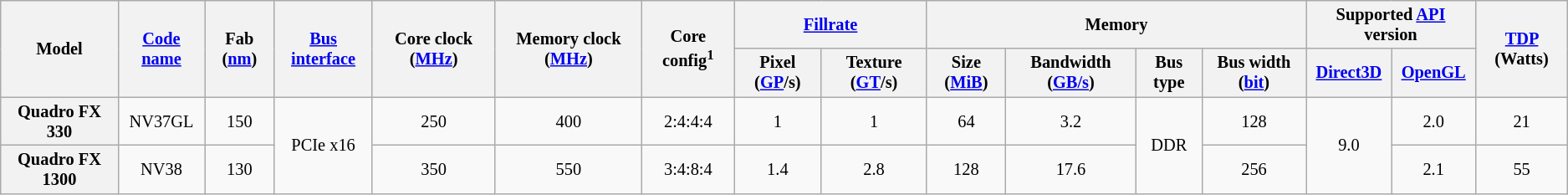<table class="mw-datatable wikitable sortable sort-under" style="font-size:85%; text-align:center;">
<tr>
<th rowspan=2>Model</th>
<th rowspan=2><a href='#'>Code name</a></th>
<th rowspan=2>Fab (<a href='#'>nm</a>)</th>
<th rowspan=2><a href='#'>Bus</a> <a href='#'>interface</a></th>
<th rowspan=2>Core clock (<a href='#'>MHz</a>)</th>
<th rowspan=2>Memory clock (<a href='#'>MHz</a>)</th>
<th rowspan="2">Core config<sup>1</sup></th>
<th colspan=2><a href='#'>Fillrate</a></th>
<th colspan=4>Memory</th>
<th colspan=2>Supported <a href='#'>API</a> version</th>
<th rowspan=2><a href='#'>TDP</a> (Watts)</th>
</tr>
<tr>
<th>Pixel (<a href='#'>GP</a>/s)</th>
<th>Texture (<a href='#'>GT</a>/s)</th>
<th>Size (<a href='#'>MiB</a>)</th>
<th>Bandwidth (<a href='#'>GB/s</a>)</th>
<th>Bus type</th>
<th>Bus width (<a href='#'>bit</a>)</th>
<th><a href='#'>Direct3D</a></th>
<th><a href='#'>OpenGL</a></th>
</tr>
<tr>
<th>Quadro FX 330</th>
<td>NV37GL</td>
<td>150</td>
<td rowspan="2">PCIe x16</td>
<td>250</td>
<td>400</td>
<td>2:4:4:4</td>
<td>1</td>
<td>1</td>
<td>64</td>
<td>3.2</td>
<td rowspan="2">DDR</td>
<td>128</td>
<td rowspan="2">9.0</td>
<td>2.0</td>
<td>21</td>
</tr>
<tr>
<th>Quadro FX 1300</th>
<td>NV38</td>
<td>130</td>
<td>350</td>
<td>550</td>
<td>3:4:8:4</td>
<td>1.4</td>
<td>2.8</td>
<td>128</td>
<td>17.6</td>
<td>256</td>
<td>2.1</td>
<td>55</td>
</tr>
</table>
